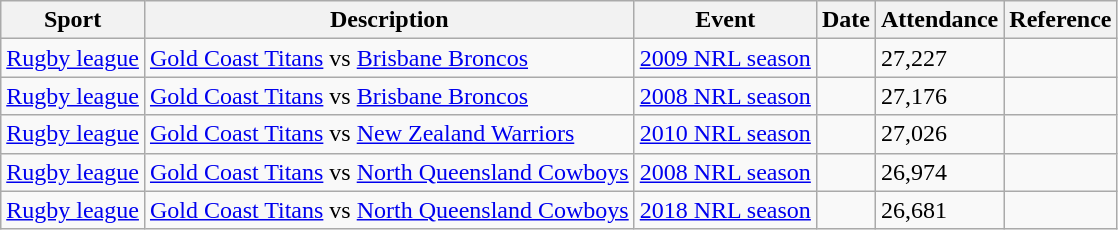<table class="wikitable">
<tr>
<th>Sport</th>
<th>Description</th>
<th>Event</th>
<th>Date</th>
<th>Attendance</th>
<th>Reference</th>
</tr>
<tr>
<td><a href='#'>Rugby league</a></td>
<td><a href='#'>Gold Coast Titans</a> vs <a href='#'>Brisbane Broncos</a></td>
<td><a href='#'>2009 NRL season</a></td>
<td></td>
<td>27,227</td>
<td></td>
</tr>
<tr>
<td><a href='#'>Rugby league</a></td>
<td><a href='#'>Gold Coast Titans</a> vs <a href='#'>Brisbane Broncos</a></td>
<td><a href='#'>2008 NRL season</a></td>
<td></td>
<td>27,176</td>
<td></td>
</tr>
<tr>
<td><a href='#'>Rugby league</a></td>
<td><a href='#'>Gold Coast Titans</a> vs <a href='#'>New Zealand Warriors</a></td>
<td><a href='#'>2010 NRL season</a></td>
<td></td>
<td>27,026</td>
<td></td>
</tr>
<tr>
<td><a href='#'>Rugby league</a></td>
<td><a href='#'>Gold Coast Titans</a> vs <a href='#'>North Queensland Cowboys</a></td>
<td><a href='#'>2008 NRL season</a></td>
<td></td>
<td>26,974</td>
<td></td>
</tr>
<tr>
<td><a href='#'>Rugby league</a></td>
<td><a href='#'>Gold Coast Titans</a> vs <a href='#'>North Queensland Cowboys</a></td>
<td><a href='#'>2018 NRL season</a></td>
<td></td>
<td>26,681</td>
<td></td>
</tr>
</table>
